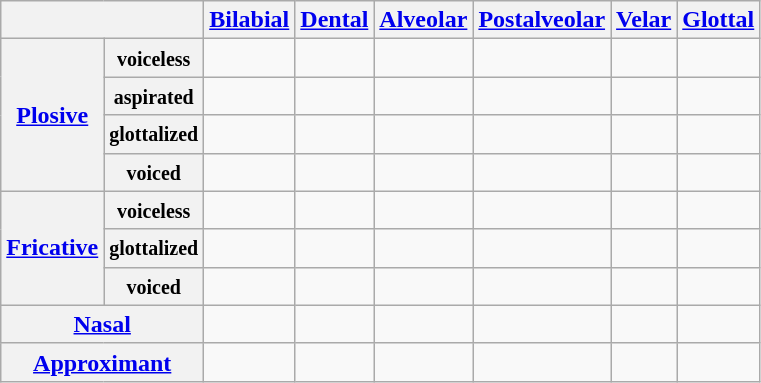<table class="wikitable" style="text-align:center;">
<tr>
<th colspan="2"></th>
<th><a href='#'>Bilabial</a></th>
<th><a href='#'>Dental</a></th>
<th><a href='#'>Alveolar</a></th>
<th><a href='#'>Postalveolar</a></th>
<th><a href='#'>Velar</a></th>
<th><a href='#'>Glottal</a></th>
</tr>
<tr>
<th rowspan="4"><a href='#'>Plosive</a></th>
<th><small>voiceless</small></th>
<td> </td>
<td> </td>
<td></td>
<td></td>
<td> </td>
<td></td>
</tr>
<tr>
<th><small>aspirated</small></th>
<td></td>
<td></td>
<td></td>
<td></td>
<td></td>
<td></td>
</tr>
<tr>
<th><small>glottalized</small></th>
<td></td>
<td></td>
<td></td>
<td></td>
<td></td>
<td></td>
</tr>
<tr>
<th><small>voiced</small></th>
<td></td>
<td></td>
<td></td>
<td></td>
<td></td>
<td></td>
</tr>
<tr>
<th rowspan="3"><a href='#'>Fricative</a></th>
<th><small>voiceless</small></th>
<td></td>
<td></td>
<td></td>
<td></td>
<td></td>
<td></td>
</tr>
<tr>
<th><small>glottalized</small></th>
<td></td>
<td></td>
<td></td>
<td></td>
<td></td>
<td></td>
</tr>
<tr>
<th><small>voiced</small></th>
<td></td>
<td></td>
<td></td>
<td></td>
<td></td>
<td></td>
</tr>
<tr>
<th colspan="2"><a href='#'>Nasal</a></th>
<td></td>
<td></td>
<td></td>
<td></td>
<td></td>
<td></td>
</tr>
<tr>
<th colspan="2"><a href='#'>Approximant</a></th>
<td></td>
<td></td>
<td></td>
<td></td>
<td></td>
<td></td>
</tr>
</table>
